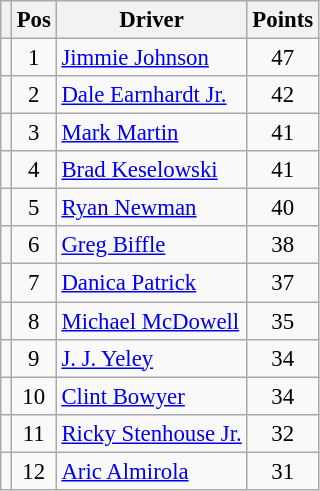<table class="wikitable" style="font-size: 95%;">
<tr>
<th></th>
<th>Pos</th>
<th>Driver</th>
<th>Points</th>
</tr>
<tr>
<td align="left"></td>
<td style="text-align:center;">1</td>
<td><a href='#'>Jimmie Johnson</a></td>
<td style="text-align:center;">47</td>
</tr>
<tr>
<td align="left"></td>
<td style="text-align:center;">2</td>
<td><a href='#'>Dale Earnhardt Jr.</a></td>
<td style="text-align:center;">42</td>
</tr>
<tr>
<td align="left"></td>
<td style="text-align:center;">3</td>
<td><a href='#'>Mark Martin</a></td>
<td style="text-align:center;">41</td>
</tr>
<tr>
<td align="left"></td>
<td style="text-align:center;">4</td>
<td><a href='#'>Brad Keselowski</a></td>
<td style="text-align:center;">41</td>
</tr>
<tr>
<td align="left"></td>
<td style="text-align:center;">5</td>
<td><a href='#'>Ryan Newman</a></td>
<td style="text-align:center;">40</td>
</tr>
<tr>
<td align="left"></td>
<td style="text-align:center;">6</td>
<td><a href='#'>Greg Biffle</a></td>
<td style="text-align:center;">38</td>
</tr>
<tr>
<td align="left"></td>
<td style="text-align:center;">7</td>
<td><a href='#'>Danica Patrick</a></td>
<td style="text-align:center;">37</td>
</tr>
<tr>
<td align="left"></td>
<td style="text-align:center;">8</td>
<td><a href='#'>Michael McDowell</a></td>
<td style="text-align:center;">35</td>
</tr>
<tr>
<td align="left"></td>
<td style="text-align:center;">9</td>
<td><a href='#'>J. J. Yeley</a></td>
<td style="text-align:center;">34</td>
</tr>
<tr>
<td align="left"></td>
<td style="text-align:center;">10</td>
<td><a href='#'>Clint Bowyer</a></td>
<td style="text-align:center;">34</td>
</tr>
<tr>
<td align="left"></td>
<td style="text-align:center;">11</td>
<td><a href='#'>Ricky Stenhouse Jr.</a></td>
<td style="text-align:center;">32</td>
</tr>
<tr>
<td align="left"></td>
<td style="text-align:center;">12</td>
<td><a href='#'>Aric Almirola</a></td>
<td style="text-align:center;">31</td>
</tr>
</table>
